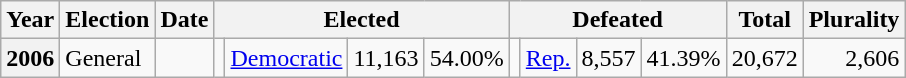<table class="wikitable">
<tr>
<th>Year</th>
<th>Election</th>
<th>Date</th>
<th colspan="4">Elected</th>
<th colspan="4">Defeated</th>
<th>Total</th>
<th>Plurality</th>
</tr>
<tr>
<th>2006</th>
<td valign="top">General</td>
<td valign="top"></td>
<td valign="top"></td>
<td valign="top" ><a href='#'>Democratic</a></td>
<td valign="top" align="right">11,163</td>
<td valign="top" align="right">54.00%</td>
<td valign="top"></td>
<td valign="top" ><a href='#'>Rep.</a></td>
<td valign="top" align="right">8,557</td>
<td valign="top" align="right">41.39%</td>
<td valign="top" align="right">20,672</td>
<td valign="top" align="right">2,606</td>
</tr>
</table>
